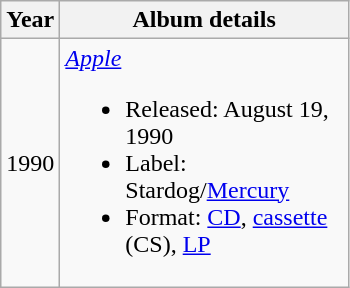<table class="wikitable">
<tr>
<th>Year</th>
<th width="185">Album details</th>
</tr>
<tr>
<td>1990</td>
<td><em><a href='#'>Apple</a></em><br><ul><li>Released: August 19, 1990</li><li>Label: Stardog/<a href='#'>Mercury</a></li><li>Format: <a href='#'>CD</a>, <a href='#'>cassette</a> (CS), <a href='#'>LP</a></li></ul></td>
</tr>
</table>
